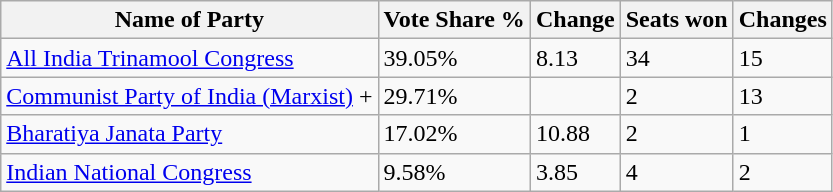<table class="wikitable sortable">
<tr>
<th>Name of Party</th>
<th>Vote Share %</th>
<th>Change</th>
<th>Seats won</th>
<th>Changes</th>
</tr>
<tr>
<td><a href='#'>All India Trinamool Congress</a></td>
<td>39.05%</td>
<td> 8.13</td>
<td>34</td>
<td> 15</td>
</tr>
<tr>
<td><a href='#'>Communist Party of India (Marxist)</a> +</td>
<td>29.71%</td>
<td></td>
<td>2</td>
<td> 13</td>
</tr>
<tr>
<td><a href='#'>Bharatiya Janata Party</a></td>
<td>17.02%</td>
<td> 10.88</td>
<td>2</td>
<td> 1</td>
</tr>
<tr>
<td><a href='#'>Indian National Congress</a></td>
<td>9.58%</td>
<td> 3.85</td>
<td>4</td>
<td> 2</td>
</tr>
</table>
